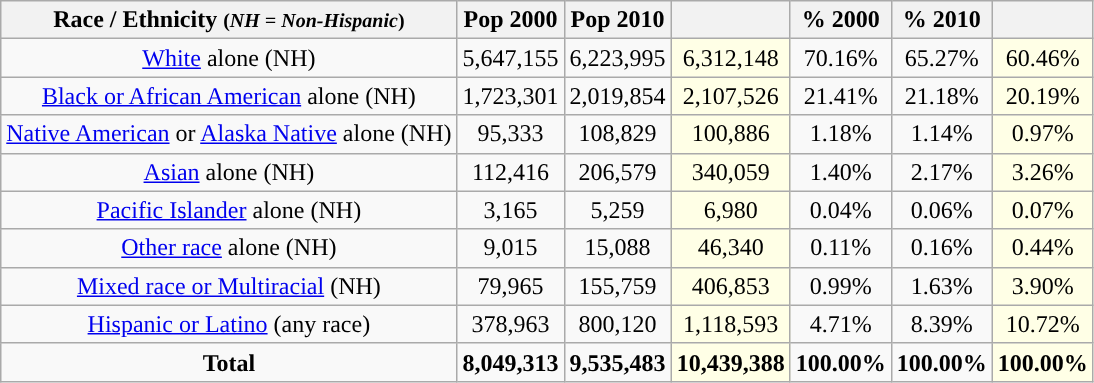<table class="wikitable" style="text-align:center;">
<tr>
<th>Race / Ethnicity <small>(<em>NH = Non-Hispanic</em>)</small></th>
<th>Pop 2000</th>
<th>Pop 2010</th>
<th></th>
<th>% 2000</th>
<th>% 2010</th>
<th></th>
</tr>
<tr>
<td><a href='#'>White</a> alone (NH)</td>
<td>5,647,155</td>
<td>6,223,995</td>
<td style='background: #ffffe6;'>6,312,148</td>
<td>70.16%</td>
<td>65.27%</td>
<td style='background: #ffffe6;'>60.46%</td>
</tr>
<tr>
<td><a href='#'>Black or African American</a> alone (NH)</td>
<td>1,723,301</td>
<td>2,019,854</td>
<td style='background: #ffffe6;'>2,107,526</td>
<td>21.41%</td>
<td>21.18%</td>
<td style='background: #ffffe6;'>20.19%</td>
</tr>
<tr>
<td><a href='#'>Native American</a> or <a href='#'>Alaska Native</a> alone (NH)</td>
<td>95,333</td>
<td>108,829</td>
<td style='background: #ffffe6;'>100,886</td>
<td>1.18%</td>
<td>1.14%</td>
<td style='background: #ffffe6;'>0.97%</td>
</tr>
<tr>
<td><a href='#'>Asian</a> alone (NH)</td>
<td>112,416</td>
<td>206,579</td>
<td style='background: #ffffe6;'>340,059</td>
<td>1.40%</td>
<td>2.17%</td>
<td style='background: #ffffe6;'>3.26%</td>
</tr>
<tr>
<td><a href='#'>Pacific Islander</a> alone (NH)</td>
<td>3,165</td>
<td>5,259</td>
<td style='background: #ffffe6;'>6,980</td>
<td>0.04%</td>
<td>0.06%</td>
<td style='background: #ffffe6;'>0.07%</td>
</tr>
<tr>
<td><a href='#'>Other race</a> alone (NH)</td>
<td>9,015</td>
<td>15,088</td>
<td style='background: #ffffe6;'>46,340</td>
<td>0.11%</td>
<td>0.16%</td>
<td style='background: #ffffe6;'>0.44%</td>
</tr>
<tr>
<td><a href='#'>Mixed race or Multiracial</a> (NH)</td>
<td>79,965</td>
<td>155,759</td>
<td style='background: #ffffe6;'>406,853</td>
<td>0.99%</td>
<td>1.63%</td>
<td style='background: #ffffe6;'>3.90%</td>
</tr>
<tr>
<td><a href='#'>Hispanic or Latino</a> (any race)</td>
<td>378,963</td>
<td>800,120</td>
<td style='background: #ffffe6;'>1,118,593</td>
<td>4.71%</td>
<td>8.39%</td>
<td style='background: #ffffe6;'>10.72%</td>
</tr>
<tr>
<td><strong>Total</strong></td>
<td><strong>8,049,313</strong></td>
<td><strong>9,535,483</strong></td>
<td style='background: #ffffe6;'><strong>10,439,388 </strong></td>
<td><strong>100.00%</strong></td>
<td><strong>100.00%</strong></td>
<td style='background: #ffffe6;'><strong>100.00%</strong></td>
</tr>
</table>
